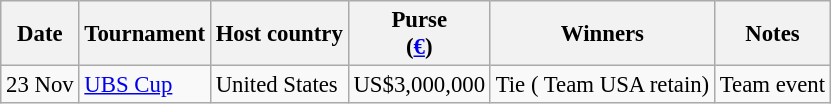<table class="wikitable" style="font-size:95%">
<tr>
<th>Date</th>
<th>Tournament</th>
<th>Host country</th>
<th>Purse<br>(<a href='#'>€</a>)</th>
<th>Winners</th>
<th>Notes</th>
</tr>
<tr>
<td>23 Nov</td>
<td><a href='#'>UBS Cup</a></td>
<td>United States</td>
<td align=right>US$3,000,000</td>
<td>Tie ( Team USA retain)</td>
<td>Team event</td>
</tr>
</table>
